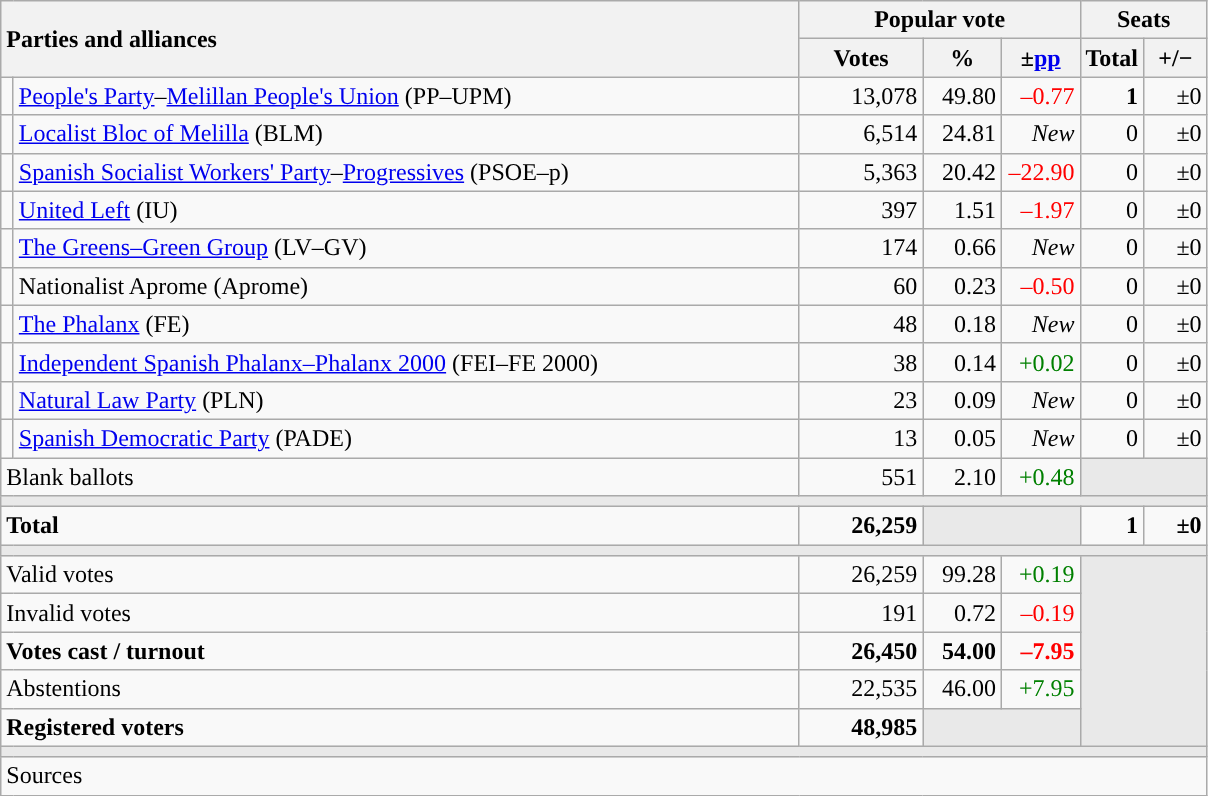<table class="wikitable" style="text-align:right;">
<tr>
<th style="text-align:left;" rowspan="2" colspan="2" width="525">Parties and alliances</th>
<th colspan="3">Popular vote</th>
<th colspan="2">Seats</th>
</tr>
<tr>
<th width="75">Votes</th>
<th width="45">%</th>
<th width="45">±<a href='#'>pp</a></th>
<th width="35">Total</th>
<th width="35">+/−</th>
</tr>
<tr>
<td width="1" style="color:inherit;background:"></td>
<td align="left"><a href='#'>People's Party</a>–<a href='#'>Melillan People's Union</a> (PP–UPM)</td>
<td>13,078</td>
<td>49.80</td>
<td style="color:red;">–0.77</td>
<td><strong>1</strong></td>
<td>±0</td>
</tr>
<tr>
<td style="color:inherit;background:"></td>
<td align="left"><a href='#'>Localist Bloc of Melilla</a> (BLM)</td>
<td>6,514</td>
<td>24.81</td>
<td><em>New</em></td>
<td>0</td>
<td>±0</td>
</tr>
<tr>
<td style="color:inherit;background:"></td>
<td align="left"><a href='#'>Spanish Socialist Workers' Party</a>–<a href='#'>Progressives</a> (PSOE–p)</td>
<td>5,363</td>
<td>20.42</td>
<td style="color:red;">–22.90</td>
<td>0</td>
<td>±0</td>
</tr>
<tr>
<td style="color:inherit;background:"></td>
<td align="left"><a href='#'>United Left</a> (IU)</td>
<td>397</td>
<td>1.51</td>
<td style="color:red;">–1.97</td>
<td>0</td>
<td>±0</td>
</tr>
<tr>
<td style="color:inherit;background:"></td>
<td align="left"><a href='#'>The Greens–Green Group</a> (LV–GV)</td>
<td>174</td>
<td>0.66</td>
<td><em>New</em></td>
<td>0</td>
<td>±0</td>
</tr>
<tr>
<td style="color:inherit;background:"></td>
<td align="left">Nationalist Aprome (Aprome)</td>
<td>60</td>
<td>0.23</td>
<td style="color:red;">–0.50</td>
<td>0</td>
<td>±0</td>
</tr>
<tr>
<td style="color:inherit;background:"></td>
<td align="left"><a href='#'>The Phalanx</a> (FE)</td>
<td>48</td>
<td>0.18</td>
<td><em>New</em></td>
<td>0</td>
<td>±0</td>
</tr>
<tr>
<td style="color:inherit;background:"></td>
<td align="left"><a href='#'>Independent Spanish Phalanx–Phalanx 2000</a> (FEI–FE 2000)</td>
<td>38</td>
<td>0.14</td>
<td style="color:green;">+0.02</td>
<td>0</td>
<td>±0</td>
</tr>
<tr>
<td style="color:inherit;background:"></td>
<td align="left"><a href='#'>Natural Law Party</a> (PLN)</td>
<td>23</td>
<td>0.09</td>
<td><em>New</em></td>
<td>0</td>
<td>±0</td>
</tr>
<tr>
<td style="color:inherit;background:"></td>
<td align="left"><a href='#'>Spanish Democratic Party</a> (PADE)</td>
<td>13</td>
<td>0.05</td>
<td><em>New</em></td>
<td>0</td>
<td>±0</td>
</tr>
<tr>
<td align="left" colspan="2">Blank ballots</td>
<td>551</td>
<td>2.10</td>
<td style="color:green;">+0.48</td>
<td bgcolor="#E9E9E9" colspan="2"></td>
</tr>
<tr>
<td colspan="7" bgcolor="#E9E9E9"></td>
</tr>
<tr style="font-weight:bold;">
<td align="left" colspan="2">Total</td>
<td>26,259</td>
<td bgcolor="#E9E9E9" colspan="2"></td>
<td>1</td>
<td>±0</td>
</tr>
<tr>
<td colspan="7" bgcolor="#E9E9E9"></td>
</tr>
<tr>
<td align="left" colspan="2">Valid votes</td>
<td>26,259</td>
<td>99.28</td>
<td style="color:green;">+0.19</td>
<td bgcolor="#E9E9E9" colspan="2" rowspan="5"></td>
</tr>
<tr>
<td align="left" colspan="2">Invalid votes</td>
<td>191</td>
<td>0.72</td>
<td style="color:red;">–0.19</td>
</tr>
<tr style="font-weight:bold;">
<td align="left" colspan="2">Votes cast / turnout</td>
<td>26,450</td>
<td>54.00</td>
<td style="color:red;">–7.95</td>
</tr>
<tr>
<td align="left" colspan="2">Abstentions</td>
<td>22,535</td>
<td>46.00</td>
<td style="color:green;">+7.95</td>
</tr>
<tr style="font-weight:bold;">
<td align="left" colspan="2">Registered voters</td>
<td>48,985</td>
<td bgcolor="#E9E9E9" colspan="2"></td>
</tr>
<tr>
<td colspan="7" bgcolor="#E9E9E9"></td>
</tr>
<tr>
<td align="left" colspan="7">Sources</td>
</tr>
</table>
